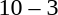<table style="text-align:center">
<tr>
<th width=200></th>
<th width=100></th>
<th width=200></th>
</tr>
<tr>
<td align=right><strong></strong></td>
<td>10 – 3</td>
<td align=left></td>
</tr>
</table>
